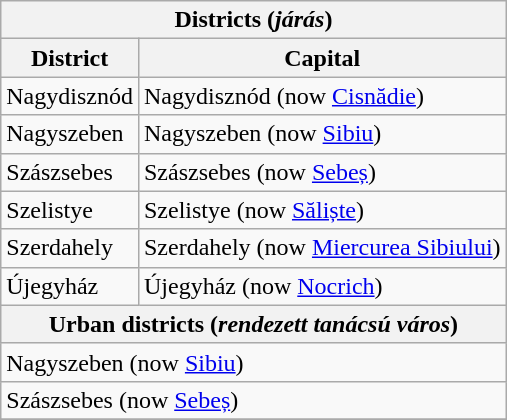<table class="wikitable">
<tr>
<th colspan=2>Districts (<em>járás</em>)</th>
</tr>
<tr>
<th>District</th>
<th>Capital</th>
</tr>
<tr>
<td> Nagydisznód</td>
<td>Nagydisznód (now <a href='#'>Cisnădie</a>)</td>
</tr>
<tr>
<td> Nagyszeben</td>
<td>Nagyszeben (now <a href='#'>Sibiu</a>)</td>
</tr>
<tr>
<td> Szászsebes</td>
<td>Szászsebes (now <a href='#'>Sebeș</a>)</td>
</tr>
<tr>
<td> Szelistye</td>
<td>Szelistye (now <a href='#'>Săliște</a>)</td>
</tr>
<tr>
<td> Szerdahely</td>
<td>Szerdahely (now <a href='#'>Miercurea Sibiului</a>)</td>
</tr>
<tr>
<td> Újegyház</td>
<td>Újegyház (now <a href='#'>Nocrich</a>)</td>
</tr>
<tr>
<th colspan=2> Urban districts (<em>rendezett tanácsú város</em>)</th>
</tr>
<tr>
<td colspan=2>Nagyszeben (now <a href='#'>Sibiu</a>)</td>
</tr>
<tr>
<td colspan=2>Szászsebes (now <a href='#'>Sebeș</a>)</td>
</tr>
<tr>
</tr>
</table>
